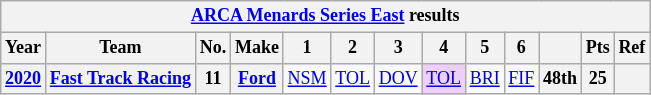<table class="wikitable" style="text-align:center; font-size:75%">
<tr>
<th colspan="15"><a href='#'>ARCA Menards Series East</a> results</th>
</tr>
<tr>
<th>Year</th>
<th>Team</th>
<th>No.</th>
<th>Make</th>
<th>1</th>
<th>2</th>
<th>3</th>
<th>4</th>
<th>5</th>
<th>6</th>
<th></th>
<th>Pts</th>
<th>Ref</th>
</tr>
<tr>
<th><a href='#'>2020</a></th>
<th><a href='#'>Fast Track Racing</a></th>
<th>11</th>
<th><a href='#'>Ford</a></th>
<td><a href='#'>NSM</a></td>
<td><a href='#'>TOL</a></td>
<td><a href='#'>DOV</a></td>
<td style="background:#EFCFFF;"><a href='#'>TOL</a><br></td>
<td><a href='#'>BRI</a></td>
<td><a href='#'>FIF</a></td>
<th>48th</th>
<th>25</th>
<th></th>
</tr>
</table>
